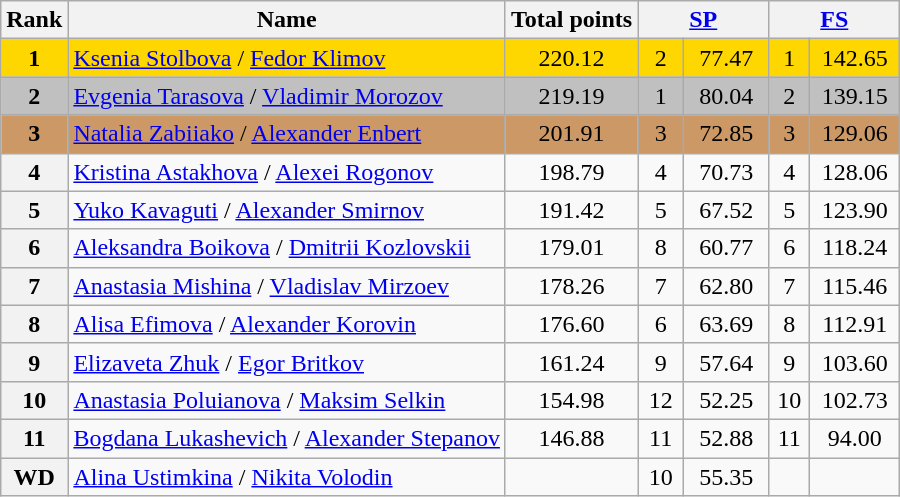<table class="wikitable sortable">
<tr>
<th>Rank</th>
<th>Name</th>
<th>Total points</th>
<th colspan="2" width="80px"><a href='#'>SP</a></th>
<th colspan="2" width="80px"><a href='#'>FS</a></th>
</tr>
<tr bgcolor="gold">
<td align="center"><strong>1</strong></td>
<td><a href='#'>Ksenia Stolbova</a> / <a href='#'>Fedor Klimov</a></td>
<td align="center">220.12</td>
<td align="center">2</td>
<td align="center">77.47</td>
<td align="center">1</td>
<td align="center">142.65</td>
</tr>
<tr bgcolor="silver">
<td align="center"><strong>2</strong></td>
<td><a href='#'>Evgenia Tarasova</a> / <a href='#'>Vladimir Morozov</a></td>
<td align="center">219.19</td>
<td align="center">1</td>
<td align="center">80.04</td>
<td align="center">2</td>
<td align="center">139.15</td>
</tr>
<tr bgcolor="cc9966">
<td align="center"><strong>3</strong></td>
<td><a href='#'>Natalia Zabiiako</a> / <a href='#'>Alexander Enbert</a></td>
<td align="center">201.91</td>
<td align="center">3</td>
<td align="center">72.85</td>
<td align="center">3</td>
<td align="center">129.06</td>
</tr>
<tr>
<th>4</th>
<td><a href='#'>Kristina Astakhova</a> / <a href='#'>Alexei Rogonov</a></td>
<td align="center">198.79</td>
<td align="center">4</td>
<td align="center">70.73</td>
<td align="center">4</td>
<td align="center">128.06</td>
</tr>
<tr>
<th>5</th>
<td><a href='#'>Yuko Kavaguti</a> / <a href='#'>Alexander Smirnov</a></td>
<td align="center">191.42</td>
<td align="center">5</td>
<td align="center">67.52</td>
<td align="center">5</td>
<td align="center">123.90</td>
</tr>
<tr>
<th>6</th>
<td><a href='#'>Aleksandra Boikova</a> / <a href='#'>Dmitrii Kozlovskii</a></td>
<td align="center">179.01</td>
<td align="center">8</td>
<td align="center">60.77</td>
<td align="center">6</td>
<td align="center">118.24</td>
</tr>
<tr>
<th>7</th>
<td><a href='#'>Anastasia Mishina</a> / <a href='#'>Vladislav Mirzoev</a></td>
<td align="center">178.26</td>
<td align="center">7</td>
<td align="center">62.80</td>
<td align="center">7</td>
<td align="center">115.46</td>
</tr>
<tr>
<th>8</th>
<td><a href='#'>Alisa Efimova</a> / <a href='#'>Alexander Korovin</a></td>
<td align="center">176.60</td>
<td align="center">6</td>
<td align="center">63.69</td>
<td align="center">8</td>
<td align="center">112.91</td>
</tr>
<tr>
<th>9</th>
<td><a href='#'>Elizaveta Zhuk</a> / <a href='#'>Egor Britkov</a></td>
<td align="center">161.24</td>
<td align="center">9</td>
<td align="center">57.64</td>
<td align="center">9</td>
<td align="center">103.60</td>
</tr>
<tr>
<th>10</th>
<td><a href='#'>Anastasia Poluianova</a> / <a href='#'>Maksim Selkin</a></td>
<td align="center">154.98</td>
<td align="center">12</td>
<td align="center">52.25</td>
<td align="center">10</td>
<td align="center">102.73</td>
</tr>
<tr>
<th>11</th>
<td><a href='#'>Bogdana Lukashevich</a> / <a href='#'>Alexander Stepanov</a></td>
<td align="center">146.88</td>
<td align="center">11</td>
<td align="center">52.88</td>
<td align="center">11</td>
<td align="center">94.00</td>
</tr>
<tr>
<th>WD</th>
<td><a href='#'>Alina Ustimkina</a> / <a href='#'>Nikita Volodin</a></td>
<td></td>
<td align="center">10</td>
<td align="center">55.35</td>
<td></td>
<td></td>
</tr>
</table>
